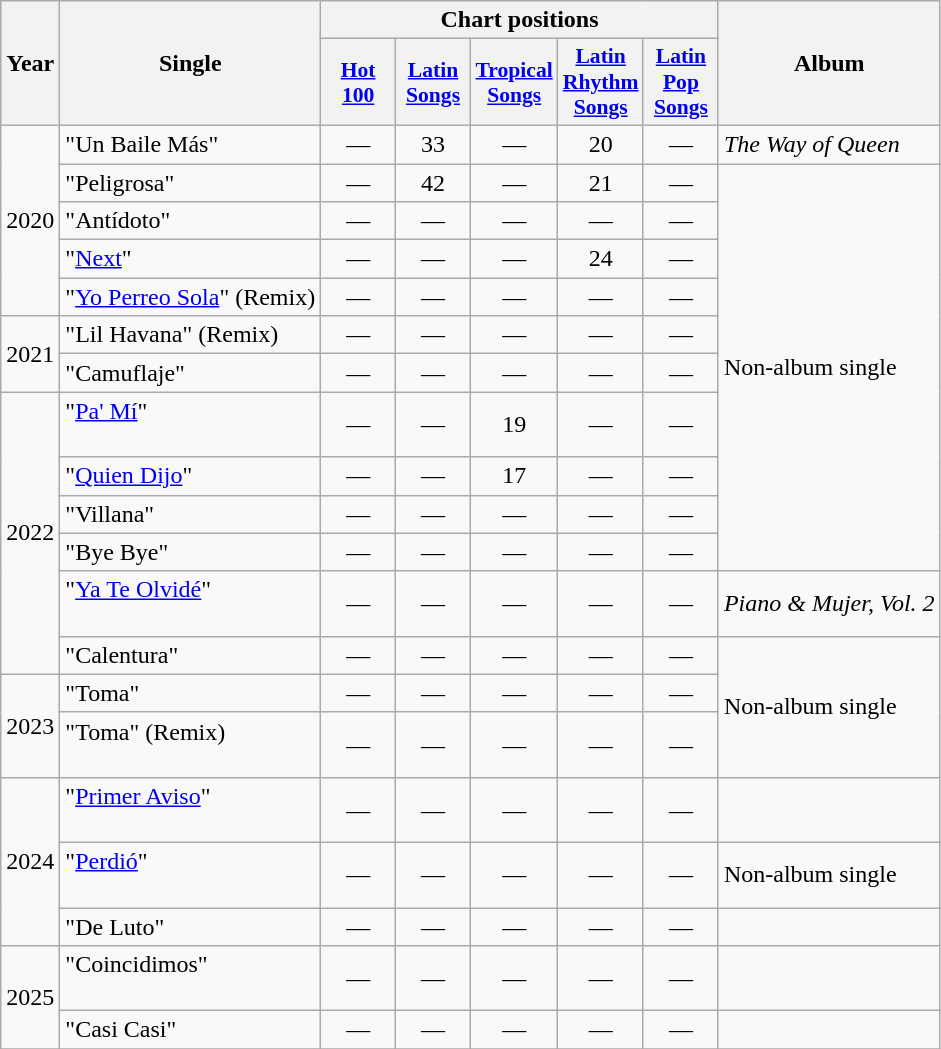<table class="wikitable">
<tr>
<th rowspan="2">Year</th>
<th rowspan="2">Single</th>
<th colspan="5">Chart positions</th>
<th rowspan="2">Album</th>
</tr>
<tr>
<th style="width:3em;font-size:90%"><a href='#'>Hot 100</a></th>
<th style="width:3em;font-size:90%"><a href='#'>Latin Songs</a></th>
<th style="width:3em;font-size:90%"><a href='#'>Tropical Songs</a></th>
<th style="width:3em;font-size:90%"><a href='#'>Latin Rhythm Songs</a></th>
<th style="width:3em;font-size:90%"><a href='#'>Latin Pop Songs</a></th>
</tr>
<tr>
<td rowspan="5">2020</td>
<td>"Un Baile Más"</td>
<td align="center">—</td>
<td align="center">33</td>
<td align="center">—</td>
<td align="center">20</td>
<td align="center">—</td>
<td><em>The Way of Queen</em></td>
</tr>
<tr>
<td>"Peligrosa"</td>
<td align="center">—</td>
<td align="center">42</td>
<td align="center">—</td>
<td align="center">21</td>
<td align="center">—</td>
<td rowspan="10">Non-album single</td>
</tr>
<tr>
<td>"Antídoto"</td>
<td align="center">—</td>
<td align="center">—</td>
<td align="center">—</td>
<td align="center">—</td>
<td align="center">—</td>
</tr>
<tr>
<td>"<a href='#'>Next</a>"</td>
<td align="center">—</td>
<td align="center">—</td>
<td align="center">—</td>
<td align="center">24</td>
<td align="center">—</td>
</tr>
<tr>
<td>"<a href='#'>Yo Perreo Sola</a>" (Remix) <br></td>
<td align="center">—</td>
<td align="center">—</td>
<td align="center">—</td>
<td align="center">—</td>
<td align="center">—</td>
</tr>
<tr>
<td rowspan="2">2021</td>
<td>"Lil Havana" (Remix) <br></td>
<td align="center">—</td>
<td align="center">—</td>
<td align="center">—</td>
<td align="center">—</td>
<td align="center">—</td>
</tr>
<tr>
<td>"Camuflaje"</td>
<td align="center">—</td>
<td align="center">—</td>
<td align="center">—</td>
<td align="center">—</td>
<td align="center">—</td>
</tr>
<tr>
<td rowspan="6">2022</td>
<td>"<a href='#'>Pa' Mí</a>" <br><br></td>
<td align="center">—</td>
<td align="center">—</td>
<td align="center">19</td>
<td align="center">—</td>
<td align="center">—</td>
</tr>
<tr>
<td>"<a href='#'>Quien Dijo</a>"</td>
<td align="center">—</td>
<td align="center">—</td>
<td align="center">17</td>
<td align="center">—</td>
<td align="center">—</td>
</tr>
<tr>
<td>"Villana"</td>
<td align="center">—</td>
<td align="center">—</td>
<td align="center">—</td>
<td align="center">—</td>
<td align="center">—</td>
</tr>
<tr>
<td>"Bye Bye"</td>
<td align="center">—</td>
<td align="center">—</td>
<td align="center">—</td>
<td align="center">—</td>
<td align="center">—</td>
</tr>
<tr>
<td>"<a href='#'>Ya Te Olvidé</a>" <br><br></td>
<td align="center">—</td>
<td align="center">—</td>
<td align="center">—</td>
<td align="center">—</td>
<td align="center">—</td>
<td rowspan="1"><em>Piano & Mujer, Vol. 2</em></td>
</tr>
<tr>
<td>"Calentura"</td>
<td align="center">—</td>
<td align="center">—</td>
<td align="center">—</td>
<td align="center">—</td>
<td align="center">—</td>
<td rowspan="3">Non-album single</td>
</tr>
<tr>
<td rowspan="2">2023</td>
<td>"Toma"</td>
<td align="center">—</td>
<td align="center">—</td>
<td align="center">—</td>
<td align="center">—</td>
<td align="center">—</td>
</tr>
<tr>
<td>"Toma" (Remix) <br><br></td>
<td align="center">—</td>
<td align="center">—</td>
<td align="center">—</td>
<td align="center">—</td>
<td align="center">—</td>
</tr>
<tr>
<td rowspan="3">2024</td>
<td>"<a href='#'>Primer Aviso</a>" <br><br></td>
<td align="center">—</td>
<td align="center">—</td>
<td align="center">—</td>
<td align="center">—</td>
<td align="center">—</td>
<td></td>
</tr>
<tr>
<td>"<a href='#'>Perdió</a>" <br><br></td>
<td align="center">—</td>
<td align="center">—</td>
<td align="center">—</td>
<td align="center">—</td>
<td align="center">—</td>
<td>Non-album single</td>
</tr>
<tr>
<td>"De Luto"</td>
<td align="center">—</td>
<td align="center">—</td>
<td align="center">—</td>
<td align="center">—</td>
<td align="center">—</td>
<td></td>
</tr>
<tr>
<td rowspan="2">2025</td>
<td>"Coincidimos" <br> <br></td>
<td align="center">—</td>
<td align="center">—</td>
<td align="center">—</td>
<td align="center">—</td>
<td align="center">—</td>
<td></td>
</tr>
<tr>
<td>"Casi Casi"</td>
<td align="center">—</td>
<td align="center">—</td>
<td align="center">—</td>
<td align="center">—</td>
<td align="center">—</td>
<td></td>
</tr>
<tr>
</tr>
</table>
